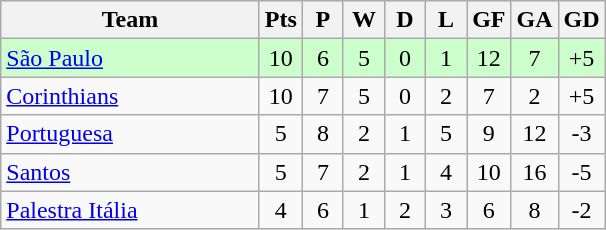<table class="wikitable" style="text-align: center;">
<tr>
<th width="165">Team</th>
<th width="20">Pts</th>
<th width="20">P</th>
<th width="20">W</th>
<th width="20">D</th>
<th width="20">L</th>
<th width="20">GF</th>
<th width="20">GA</th>
<th width="20">GD</th>
</tr>
<tr bgcolor=ccffcc>
<td style="text-align:left;"><a href='#'>São Paulo</a></td>
<td>10</td>
<td>6</td>
<td>5</td>
<td>0</td>
<td>1</td>
<td>12</td>
<td>7</td>
<td>+5</td>
</tr>
<tr>
<td style="text-align:left;"><a href='#'>Corinthians</a></td>
<td>10</td>
<td>7</td>
<td>5</td>
<td>0</td>
<td>2</td>
<td>7</td>
<td>2</td>
<td>+5</td>
</tr>
<tr>
<td style="text-align:left;"><a href='#'>Portuguesa</a></td>
<td>5</td>
<td>8</td>
<td>2</td>
<td>1</td>
<td>5</td>
<td>9</td>
<td>12</td>
<td>-3</td>
</tr>
<tr>
<td style="text-align:left;"><a href='#'>Santos</a></td>
<td>5</td>
<td>7</td>
<td>2</td>
<td>1</td>
<td>4</td>
<td>10</td>
<td>16</td>
<td>-5</td>
</tr>
<tr>
<td style="text-align:left;"><a href='#'>Palestra Itália</a></td>
<td>4</td>
<td>6</td>
<td>1</td>
<td>2</td>
<td>3</td>
<td>6</td>
<td>8</td>
<td>-2</td>
</tr>
</table>
